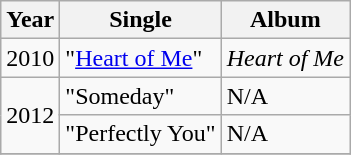<table class="wikitable" style="text-align:center;">
<tr>
<th>Year</th>
<th>Single</th>
<th>Album</th>
</tr>
<tr>
<td>2010</td>
<td align="left">"<a href='#'>Heart of Me</a>"</td>
<td align="left"><em>Heart of Me</em></td>
</tr>
<tr>
<td rowspan="2">2012</td>
<td align="left">"Someday"</td>
<td align="left">N/A</td>
</tr>
<tr>
<td align="left">"Perfectly You"</td>
<td align="left">N/A</td>
</tr>
<tr>
</tr>
</table>
